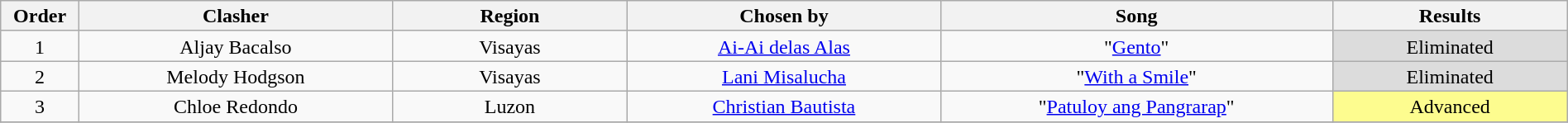<table class="wikitable" style="text-align:center; line-height:17px; width:100%;">
<tr>
<th width="5%">Order</th>
<th width="20%">Clasher</th>
<th width="15%">Region</th>
<th width="20%">Chosen by</th>
<th width="25%">Song</th>
<th width="30%">Results</th>
</tr>
<tr>
<td>1</td>
<td>Aljay Bacalso</td>
<td>Visayas</td>
<td><a href='#'>Ai-Ai delas Alas</a></td>
<td>"<a href='#'>Gento</a>"</td>
<td style="background:#DCDCDC;">Eliminated</td>
</tr>
<tr>
<td>2</td>
<td>Melody Hodgson</td>
<td>Visayas</td>
<td><a href='#'>Lani Misalucha</a></td>
<td>"<a href='#'>With a Smile</a>"</td>
<td style="background:#DCDCDC;">Eliminated</td>
</tr>
<tr>
<td>3</td>
<td>Chloe Redondo</td>
<td>Luzon</td>
<td><a href='#'>Christian Bautista</a></td>
<td>"<a href='#'>Patuloy ang Pangrarap</a>"</td>
<td style="background:#fdfc8f;">Advanced</td>
</tr>
<tr>
</tr>
</table>
